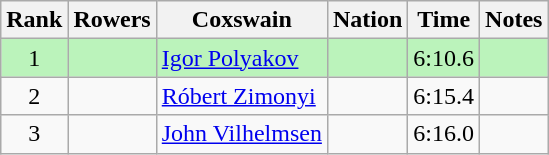<table class="wikitable sortable" style="text-align:center">
<tr>
<th>Rank</th>
<th>Rowers</th>
<th>Coxswain</th>
<th>Nation</th>
<th>Time</th>
<th>Notes</th>
</tr>
<tr bgcolor=bbf3bb>
<td>1</td>
<td></td>
<td align=left><a href='#'>Igor Polyakov</a></td>
<td align=left></td>
<td>6:10.6</td>
<td></td>
</tr>
<tr>
<td>2</td>
<td></td>
<td align=left><a href='#'>Róbert Zimonyi</a></td>
<td align=left></td>
<td>6:15.4</td>
<td></td>
</tr>
<tr>
<td>3</td>
<td></td>
<td align=left><a href='#'>John Vilhelmsen</a></td>
<td align=left></td>
<td>6:16.0</td>
<td></td>
</tr>
</table>
